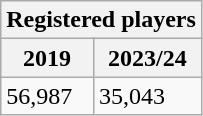<table class="sortable wikitable">
<tr>
<th colspan="2">Registered players</th>
</tr>
<tr>
<th colspan="1">2019</th>
<th>2023/24</th>
</tr>
<tr>
<td>56,987</td>
<td>35,043</td>
</tr>
</table>
